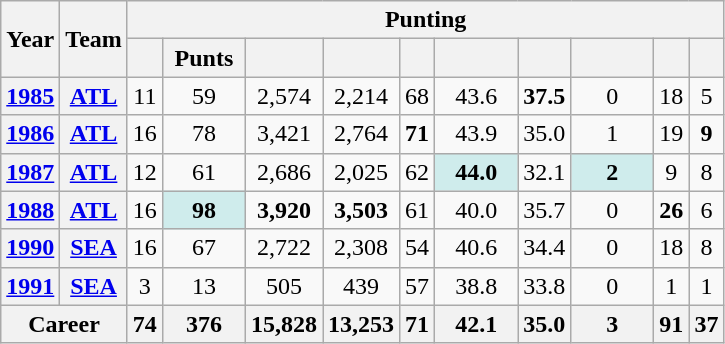<table class=wikitable style="text-align:center;">
<tr>
<th rowspan="2">Year</th>
<th rowspan="2">Team</th>
<th colspan="10">Punting</th>
</tr>
<tr>
<th></th>
<th>Punts</th>
<th></th>
<th></th>
<th></th>
<th></th>
<th></th>
<th></th>
<th></th>
<th></th>
</tr>
<tr>
<th><a href='#'>1985</a></th>
<th><a href='#'>ATL</a></th>
<td>11</td>
<td>59</td>
<td>2,574</td>
<td>2,214</td>
<td>68</td>
<td>43.6</td>
<td><strong>37.5</strong></td>
<td>0</td>
<td>18</td>
<td>5</td>
</tr>
<tr>
<th><a href='#'>1986</a></th>
<th><a href='#'>ATL</a></th>
<td>16</td>
<td>78</td>
<td>3,421</td>
<td>2,764</td>
<td><strong>71</strong></td>
<td>43.9</td>
<td>35.0</td>
<td>1</td>
<td>19</td>
<td><strong>9</strong></td>
</tr>
<tr>
<th><a href='#'>1987</a></th>
<th><a href='#'>ATL</a></th>
<td>12</td>
<td>61</td>
<td>2,686</td>
<td>2,025</td>
<td>62</td>
<td style="background:#cfecec; width:3em;"><strong>44.0</strong></td>
<td>32.1</td>
<td style="background:#cfecec; width:3em;"><strong>2</strong></td>
<td>9</td>
<td>8</td>
</tr>
<tr>
<th><a href='#'>1988</a></th>
<th><a href='#'>ATL</a></th>
<td>16</td>
<td style="background:#cfecec; width:3em;"><strong>98</strong></td>
<td><strong>3,920</strong></td>
<td><strong>3,503</strong></td>
<td>61</td>
<td>40.0</td>
<td>35.7</td>
<td>0</td>
<td><strong>26</strong></td>
<td>6</td>
</tr>
<tr>
<th><a href='#'>1990</a></th>
<th><a href='#'>SEA</a></th>
<td>16</td>
<td>67</td>
<td>2,722</td>
<td>2,308</td>
<td>54</td>
<td>40.6</td>
<td>34.4</td>
<td>0</td>
<td>18</td>
<td>8</td>
</tr>
<tr>
<th><a href='#'>1991</a></th>
<th><a href='#'>SEA</a></th>
<td>3</td>
<td>13</td>
<td>505</td>
<td>439</td>
<td>57</td>
<td>38.8</td>
<td>33.8</td>
<td>0</td>
<td>1</td>
<td>1</td>
</tr>
<tr>
<th colspan="2">Career</th>
<th>74</th>
<th>376</th>
<th>15,828</th>
<th>13,253</th>
<th>71</th>
<th>42.1</th>
<th>35.0</th>
<th>3</th>
<th>91</th>
<th>37</th>
</tr>
</table>
